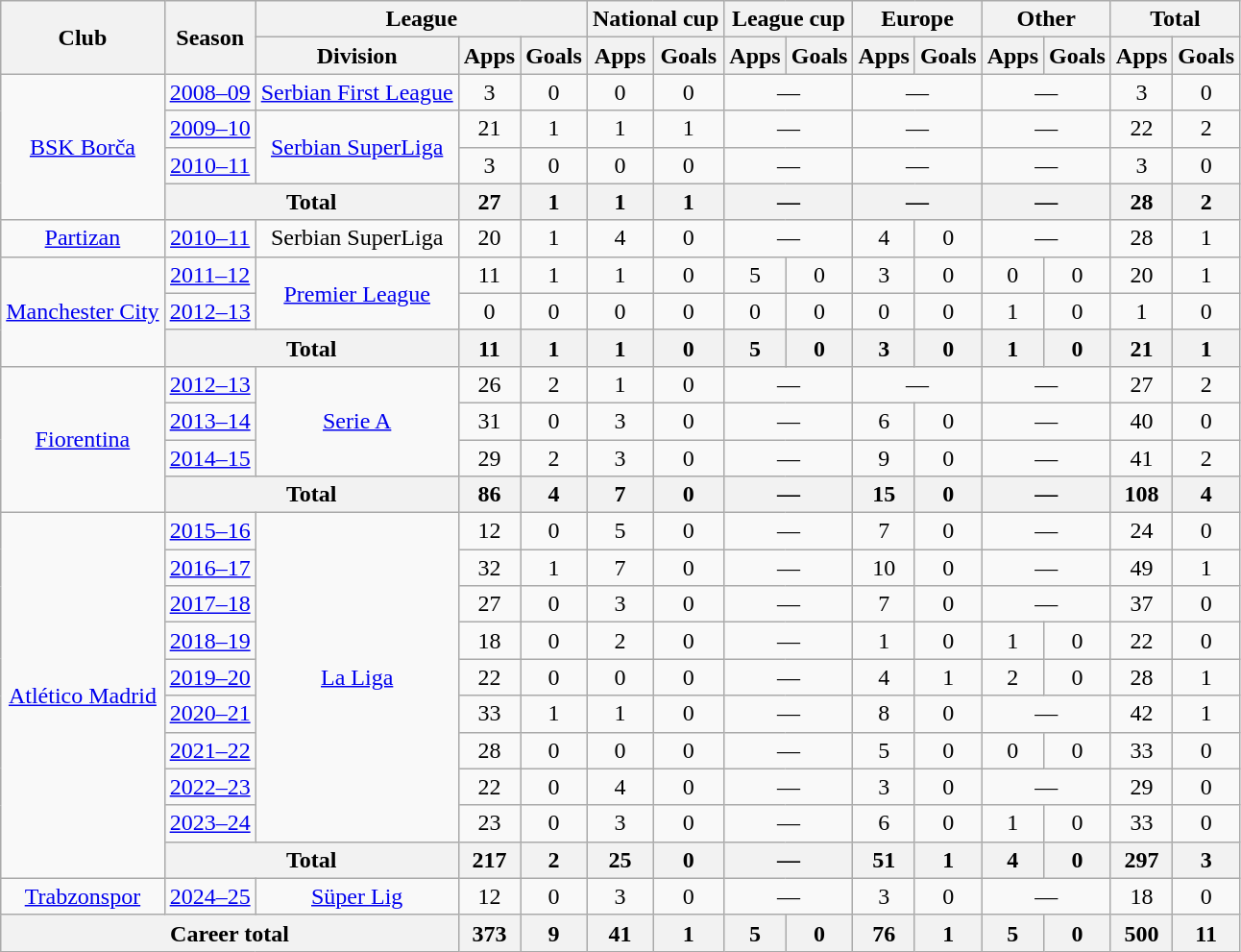<table class="wikitable" style="text-align: center;">
<tr>
<th rowspan="2">Club</th>
<th rowspan="2">Season</th>
<th colspan="3">League</th>
<th colspan="2">National cup</th>
<th colspan="2">League cup</th>
<th colspan="2">Europe</th>
<th colspan="2">Other</th>
<th colspan="2">Total</th>
</tr>
<tr>
<th>Division</th>
<th>Apps</th>
<th>Goals</th>
<th>Apps</th>
<th>Goals</th>
<th>Apps</th>
<th>Goals</th>
<th>Apps</th>
<th>Goals</th>
<th>Apps</th>
<th>Goals</th>
<th>Apps</th>
<th>Goals</th>
</tr>
<tr>
<td rowspan="4"><a href='#'>BSK Borča</a></td>
<td><a href='#'>2008–09</a></td>
<td><a href='#'>Serbian First League</a></td>
<td>3</td>
<td>0</td>
<td>0</td>
<td>0</td>
<td colspan="2">—</td>
<td colspan="2">—</td>
<td colspan="2">—</td>
<td>3</td>
<td>0</td>
</tr>
<tr>
<td><a href='#'>2009–10</a></td>
<td rowspan="2"><a href='#'>Serbian SuperLiga</a></td>
<td>21</td>
<td>1</td>
<td>1</td>
<td>1</td>
<td colspan="2">—</td>
<td colspan="2">—</td>
<td colspan="2">—</td>
<td>22</td>
<td>2</td>
</tr>
<tr>
<td><a href='#'>2010–11</a></td>
<td>3</td>
<td>0</td>
<td>0</td>
<td>0</td>
<td colspan="2">—</td>
<td colspan="2">—</td>
<td colspan="2">—</td>
<td>3</td>
<td>0</td>
</tr>
<tr>
<th colspan="2">Total</th>
<th>27</th>
<th>1</th>
<th>1</th>
<th>1</th>
<th colspan="2">—</th>
<th colspan="2">—</th>
<th colspan="2">—</th>
<th>28</th>
<th>2</th>
</tr>
<tr>
<td><a href='#'>Partizan</a></td>
<td><a href='#'>2010–11</a></td>
<td>Serbian SuperLiga</td>
<td>20</td>
<td>1</td>
<td>4</td>
<td>0</td>
<td colspan="2">—</td>
<td>4</td>
<td>0</td>
<td colspan="2">—</td>
<td>28</td>
<td>1</td>
</tr>
<tr>
<td rowspan="3"><a href='#'>Manchester City</a></td>
<td><a href='#'>2011–12</a></td>
<td rowspan="2"><a href='#'>Premier League</a></td>
<td>11</td>
<td>1</td>
<td>1</td>
<td>0</td>
<td>5</td>
<td>0</td>
<td>3</td>
<td>0</td>
<td>0</td>
<td>0</td>
<td>20</td>
<td>1</td>
</tr>
<tr>
<td><a href='#'>2012–13</a></td>
<td>0</td>
<td>0</td>
<td>0</td>
<td>0</td>
<td>0</td>
<td>0</td>
<td>0</td>
<td>0</td>
<td>1</td>
<td>0</td>
<td>1</td>
<td>0</td>
</tr>
<tr>
<th colspan="2">Total</th>
<th>11</th>
<th>1</th>
<th>1</th>
<th>0</th>
<th>5</th>
<th>0</th>
<th>3</th>
<th>0</th>
<th>1</th>
<th>0</th>
<th>21</th>
<th>1</th>
</tr>
<tr>
<td rowspan="4"><a href='#'>Fiorentina</a></td>
<td><a href='#'>2012–13</a></td>
<td rowspan="3"><a href='#'>Serie A</a></td>
<td>26</td>
<td>2</td>
<td>1</td>
<td>0</td>
<td colspan="2">—</td>
<td colspan="2">—</td>
<td colspan="2">—</td>
<td>27</td>
<td>2</td>
</tr>
<tr>
<td><a href='#'>2013–14</a></td>
<td>31</td>
<td>0</td>
<td>3</td>
<td>0</td>
<td colspan="2">—</td>
<td>6</td>
<td>0</td>
<td colspan="2">—</td>
<td>40</td>
<td>0</td>
</tr>
<tr>
<td><a href='#'>2014–15</a></td>
<td>29</td>
<td>2</td>
<td>3</td>
<td>0</td>
<td colspan="2">—</td>
<td>9</td>
<td>0</td>
<td colspan="2">—</td>
<td>41</td>
<td>2</td>
</tr>
<tr>
<th colspan="2">Total</th>
<th>86</th>
<th>4</th>
<th>7</th>
<th>0</th>
<th colspan="2">—</th>
<th>15</th>
<th>0</th>
<th colspan="2">—</th>
<th>108</th>
<th>4</th>
</tr>
<tr>
<td rowspan="10"><a href='#'>Atlético Madrid</a></td>
<td><a href='#'>2015–16</a></td>
<td rowspan="9"><a href='#'>La Liga</a></td>
<td>12</td>
<td>0</td>
<td>5</td>
<td>0</td>
<td colspan="2">—</td>
<td>7</td>
<td>0</td>
<td colspan="2">—</td>
<td>24</td>
<td>0</td>
</tr>
<tr>
<td><a href='#'>2016–17</a></td>
<td>32</td>
<td>1</td>
<td>7</td>
<td>0</td>
<td colspan="2">—</td>
<td>10</td>
<td>0</td>
<td colspan="2">—</td>
<td>49</td>
<td>1</td>
</tr>
<tr>
<td><a href='#'>2017–18</a></td>
<td>27</td>
<td>0</td>
<td>3</td>
<td>0</td>
<td colspan="2">—</td>
<td>7</td>
<td>0</td>
<td colspan="2">—</td>
<td>37</td>
<td>0</td>
</tr>
<tr>
<td><a href='#'>2018–19</a></td>
<td>18</td>
<td>0</td>
<td>2</td>
<td>0</td>
<td colspan="2">—</td>
<td>1</td>
<td>0</td>
<td>1</td>
<td>0</td>
<td>22</td>
<td>0</td>
</tr>
<tr>
<td><a href='#'>2019–20</a></td>
<td>22</td>
<td>0</td>
<td>0</td>
<td>0</td>
<td colspan="2">—</td>
<td>4</td>
<td>1</td>
<td>2</td>
<td>0</td>
<td>28</td>
<td>1</td>
</tr>
<tr>
<td><a href='#'>2020–21</a></td>
<td>33</td>
<td>1</td>
<td>1</td>
<td>0</td>
<td colspan="2">—</td>
<td>8</td>
<td>0</td>
<td colspan="2">—</td>
<td>42</td>
<td>1</td>
</tr>
<tr>
<td><a href='#'>2021–22</a></td>
<td>28</td>
<td>0</td>
<td>0</td>
<td>0</td>
<td colspan="2">—</td>
<td>5</td>
<td>0</td>
<td>0</td>
<td>0</td>
<td>33</td>
<td>0</td>
</tr>
<tr>
<td><a href='#'>2022–23</a></td>
<td>22</td>
<td>0</td>
<td>4</td>
<td>0</td>
<td colspan="2">—</td>
<td>3</td>
<td>0</td>
<td colspan="2">—</td>
<td>29</td>
<td>0</td>
</tr>
<tr>
<td><a href='#'>2023–24</a></td>
<td>23</td>
<td>0</td>
<td>3</td>
<td>0</td>
<td colspan="2">—</td>
<td>6</td>
<td>0</td>
<td>1</td>
<td>0</td>
<td>33</td>
<td>0</td>
</tr>
<tr>
<th colspan="2">Total</th>
<th>217</th>
<th>2</th>
<th>25</th>
<th>0</th>
<th colspan="2">—</th>
<th>51</th>
<th>1</th>
<th>4</th>
<th>0</th>
<th>297</th>
<th>3</th>
</tr>
<tr>
<td><a href='#'>Trabzonspor</a></td>
<td><a href='#'>2024–25</a></td>
<td><a href='#'>Süper Lig</a></td>
<td>12</td>
<td>0</td>
<td>3</td>
<td>0</td>
<td colspan="2">—</td>
<td>3</td>
<td>0</td>
<td colspan="2">—</td>
<td>18</td>
<td>0</td>
</tr>
<tr>
<th colspan="3">Career total</th>
<th>373</th>
<th>9</th>
<th>41</th>
<th>1</th>
<th>5</th>
<th>0</th>
<th>76</th>
<th>1</th>
<th>5</th>
<th>0</th>
<th>500</th>
<th>11</th>
</tr>
</table>
